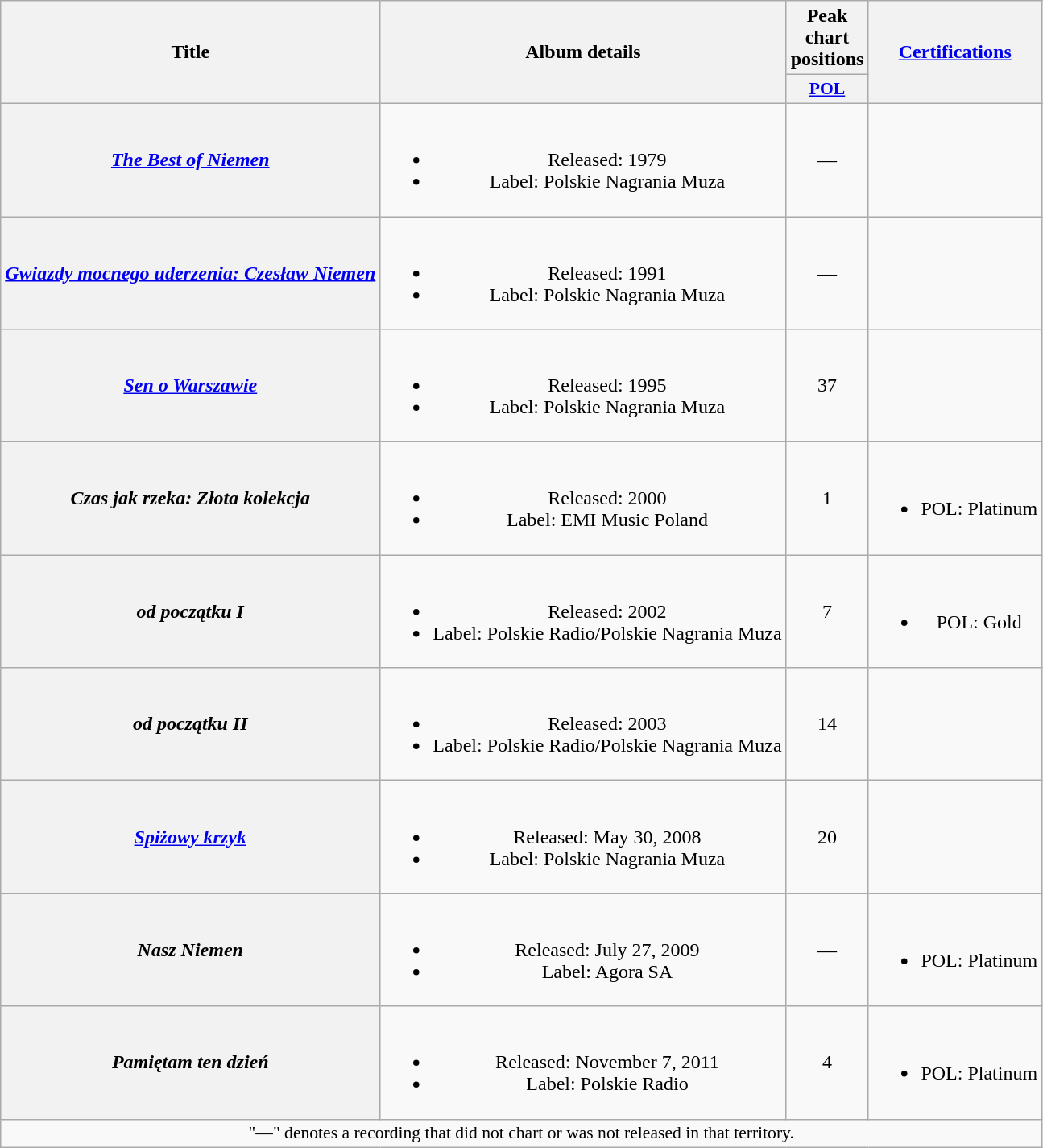<table class="wikitable plainrowheaders" style="text-align:center;">
<tr>
<th scope="col" rowspan="2">Title</th>
<th scope="col" rowspan="2">Album details</th>
<th scope="col" colspan="1">Peak chart positions</th>
<th scope="col" rowspan="2"><a href='#'>Certifications</a></th>
</tr>
<tr>
<th scope="col" style="width:3em;font-size:90%;"><a href='#'>POL</a><br></th>
</tr>
<tr>
<th scope="row"><em><a href='#'>The Best of Niemen</a></em></th>
<td><br><ul><li>Released: 1979</li><li>Label: Polskie Nagrania Muza</li></ul></td>
<td>—</td>
<td></td>
</tr>
<tr>
<th scope="row"><em><a href='#'>Gwiazdy mocnego uderzenia: Czesław Niemen</a></em></th>
<td><br><ul><li>Released: 1991</li><li>Label: Polskie Nagrania Muza</li></ul></td>
<td>—</td>
<td></td>
</tr>
<tr>
<th scope="row"><em><a href='#'>Sen o Warszawie</a></em></th>
<td><br><ul><li>Released: 1995</li><li>Label: Polskie Nagrania Muza</li></ul></td>
<td>37</td>
<td></td>
</tr>
<tr>
<th scope="row"><em>Czas jak rzeka: Złota kolekcja</em></th>
<td><br><ul><li>Released: 2000</li><li>Label: EMI Music Poland</li></ul></td>
<td>1</td>
<td><br><ul><li>POL: Platinum</li></ul></td>
</tr>
<tr>
<th scope="row"><em>od początku I</em></th>
<td><br><ul><li>Released: 2002</li><li>Label: Polskie Radio/Polskie Nagrania Muza</li></ul></td>
<td>7</td>
<td><br><ul><li>POL: Gold</li></ul></td>
</tr>
<tr>
<th scope="row"><em>od początku II</em></th>
<td><br><ul><li>Released: 2003</li><li>Label: Polskie Radio/Polskie Nagrania Muza</li></ul></td>
<td>14</td>
<td></td>
</tr>
<tr>
<th scope="row"><em><a href='#'>Spiżowy krzyk</a></em></th>
<td><br><ul><li>Released: May 30, 2008</li><li>Label: Polskie Nagrania Muza</li></ul></td>
<td>20</td>
<td></td>
</tr>
<tr>
<th scope="row"><em>Nasz Niemen</em></th>
<td><br><ul><li>Released: July 27, 2009</li><li>Label: Agora SA</li></ul></td>
<td>—</td>
<td><br><ul><li>POL: Platinum</li></ul></td>
</tr>
<tr>
<th scope="row"><em>Pamiętam ten dzień</em></th>
<td><br><ul><li>Released: November 7, 2011</li><li>Label: Polskie Radio</li></ul></td>
<td>4</td>
<td><br><ul><li>POL: Platinum</li></ul></td>
</tr>
<tr>
<td colspan="10" style="font-size:90%">"—" denotes a recording that did not chart or was not released in that territory.</td>
</tr>
</table>
